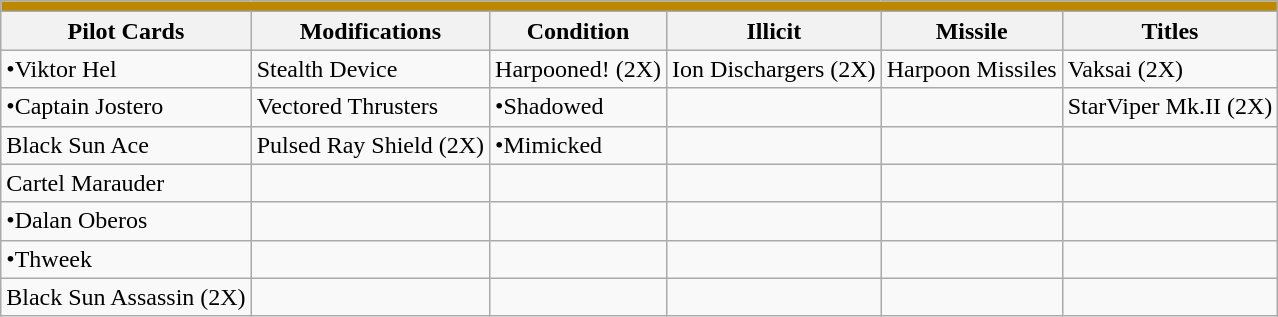<table class="wikitable">
<tr style="background:#bb8800;">
<td colspan="6"></td>
</tr>
<tr style="background:#f0f0f0;">
<th>Pilot Cards</th>
<th>Modifications</th>
<th>Condition</th>
<th>Illicit</th>
<th>Missile</th>
<th>Titles</th>
</tr>
<tr>
<td>•Viktor Hel</td>
<td>Stealth Device</td>
<td>Harpooned! (2X)</td>
<td>Ion Dischargers (2X)</td>
<td>Harpoon Missiles</td>
<td>Vaksai (2X)</td>
</tr>
<tr>
<td>•Captain Jostero</td>
<td>Vectored Thrusters</td>
<td>•Shadowed</td>
<td></td>
<td></td>
<td>StarViper Mk.II (2X)</td>
</tr>
<tr>
<td>Black Sun Ace</td>
<td>Pulsed Ray Shield (2X)</td>
<td>•Mimicked</td>
<td></td>
<td></td>
<td></td>
</tr>
<tr>
<td>Cartel Marauder</td>
<td></td>
<td></td>
<td></td>
<td></td>
<td></td>
</tr>
<tr>
<td>•Dalan Oberos</td>
<td></td>
<td></td>
<td></td>
<td></td>
</tr>
<tr>
<td>•Thweek</td>
<td></td>
<td></td>
<td></td>
<td></td>
<td></td>
</tr>
<tr>
<td>Black Sun Assassin (2X)</td>
<td></td>
<td></td>
<td></td>
<td></td>
<td></td>
</tr>
</table>
